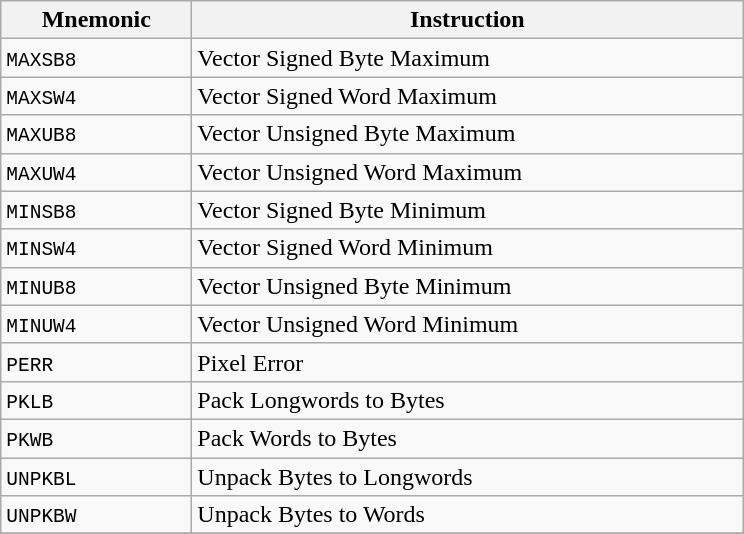<table class="wikitable">
<tr>
<th width="120">Mnemonic</th>
<th width="360">Instruction</th>
</tr>
<tr>
<td><code>MAXSB8</code></td>
<td>Vector Signed Byte Maximum</td>
</tr>
<tr>
<td><code>MAXSW4</code></td>
<td>Vector Signed Word Maximum</td>
</tr>
<tr>
<td><code>MAXUB8</code></td>
<td>Vector Unsigned Byte Maximum</td>
</tr>
<tr>
<td><code>MAXUW4</code></td>
<td>Vector Unsigned Word Maximum</td>
</tr>
<tr>
<td><code>MINSB8</code></td>
<td>Vector Signed Byte Minimum</td>
</tr>
<tr>
<td><code>MINSW4</code></td>
<td>Vector Signed Word Minimum</td>
</tr>
<tr>
<td><code>MINUB8</code></td>
<td>Vector Unsigned Byte Minimum</td>
</tr>
<tr>
<td><code>MINUW4</code></td>
<td>Vector Unsigned Word Minimum</td>
</tr>
<tr>
<td><code>PERR</code></td>
<td>Pixel Error</td>
</tr>
<tr>
<td><code>PKLB</code></td>
<td>Pack Longwords to Bytes</td>
</tr>
<tr>
<td><code>PKWB</code></td>
<td>Pack Words to Bytes</td>
</tr>
<tr>
<td><code>UNPKBL</code></td>
<td>Unpack Bytes to Longwords</td>
</tr>
<tr>
<td><code>UNPKBW</code></td>
<td>Unpack Bytes to Words</td>
</tr>
<tr>
</tr>
</table>
